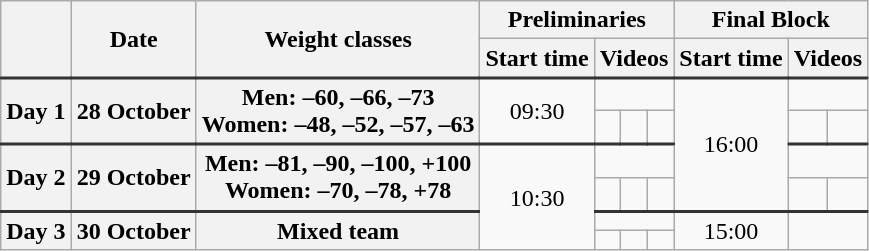<table class=wikitable style="text-align:center;">
<tr>
<th rowspan=2></th>
<th rowspan=2>Date</th>
<th rowspan=2>Weight classes</th>
<th colspan=4>Preliminaries</th>
<th colspan=3>Final Block</th>
</tr>
<tr>
<th>Start time</th>
<th colspan=3>Videos</th>
<th>Start time</th>
<th colspan=2>Videos</th>
</tr>
<tr style="border-top: 2px solid #333333;">
<th rowspan=2>Day 1</th>
<th rowspan=2>28 October</th>
<th rowspan=2>Men: –60, –66, –73<br> Women: –48, –52, –57, –63</th>
<td rowspan=2>09:30</td>
<td colspan=3></td>
<td Rowspan=4>16:00</td>
<td colspan=2></td>
</tr>
<tr>
<td></td>
<td></td>
<td></td>
<td></td>
<td></td>
</tr>
<tr style="border-top: 2px solid #333333;">
<th rowspan=2>Day 2</th>
<th rowspan=2>29 October</th>
<th rowspan=2>Men: –81, –90, –100, +100<br> Women: –70, –78, +78</th>
<td rowspan=4>10:30</td>
<td colspan=3></td>
<td colspan=2></td>
</tr>
<tr>
<td></td>
<td></td>
<td></td>
<td></td>
<td></td>
</tr>
<tr style="border-top: 2px solid #333333;">
<th rowspan=2>Day 3</th>
<th rowspan=2>30 October</th>
<th rowspan=2>Mixed team</th>
<td colspan=3></td>
<td rowspan=2>15:00</td>
<td rowspan=2 colspan=2></td>
</tr>
<tr>
<td></td>
<td></td>
<td></td>
</tr>
</table>
